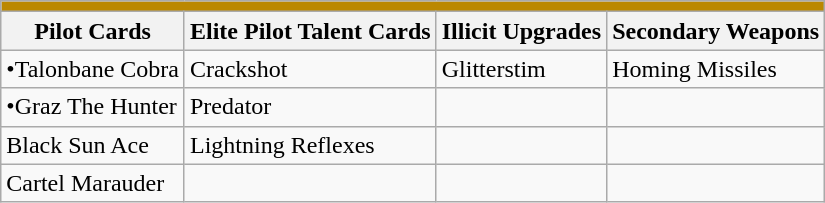<table class="wikitable sortable">
<tr style="background:#bb8800;">
<td colspan="8"></td>
</tr>
<tr style="background:#f0f0f0;">
<th>Pilot Cards</th>
<th>Elite Pilot Talent Cards</th>
<th>Illicit Upgrades</th>
<th>Secondary Weapons</th>
</tr>
<tr>
<td>•Talonbane Cobra</td>
<td>Crackshot</td>
<td>Glitterstim</td>
<td>Homing Missiles</td>
</tr>
<tr>
<td>•Graz The Hunter</td>
<td>Predator</td>
<td></td>
<td></td>
</tr>
<tr>
<td>Black Sun Ace</td>
<td>Lightning Reflexes</td>
<td></td>
<td></td>
</tr>
<tr>
<td>Cartel Marauder</td>
<td></td>
<td></td>
<td></td>
</tr>
</table>
